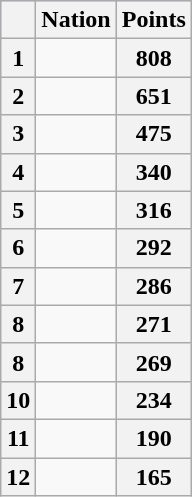<table class="wikitable">
<tr style="background:#ccccff;">
<th> </th>
<th>Nation</th>
<th>Points</th>
</tr>
<tr>
<th>1</th>
<td></td>
<th>808</th>
</tr>
<tr>
<th>2</th>
<td></td>
<th>651</th>
</tr>
<tr>
<th>3</th>
<td></td>
<th>475</th>
</tr>
<tr>
<th>4</th>
<td></td>
<th>340</th>
</tr>
<tr>
<th>5</th>
<td></td>
<th>316</th>
</tr>
<tr>
<th>6</th>
<td></td>
<th>292</th>
</tr>
<tr>
<th>7</th>
<td></td>
<th>286</th>
</tr>
<tr>
<th>8</th>
<td></td>
<th>271</th>
</tr>
<tr>
<th>8</th>
<td></td>
<th>269</th>
</tr>
<tr>
<th>10</th>
<td></td>
<th>234</th>
</tr>
<tr>
<th>11</th>
<td></td>
<th>190</th>
</tr>
<tr>
<th>12</th>
<td></td>
<th>165</th>
</tr>
</table>
